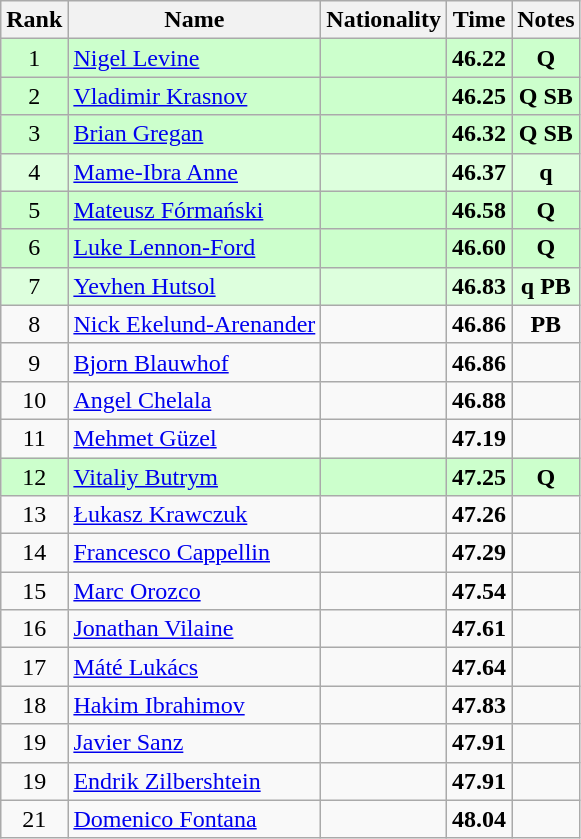<table class="wikitable sortable" style="text-align:center">
<tr>
<th>Rank</th>
<th>Name</th>
<th>Nationality</th>
<th>Time</th>
<th>Notes</th>
</tr>
<tr bgcolor=ccffcc>
<td>1</td>
<td align=left><a href='#'>Nigel Levine</a></td>
<td align=left></td>
<td><strong>46.22</strong></td>
<td><strong>Q</strong></td>
</tr>
<tr bgcolor=ccffcc>
<td>2</td>
<td align=left><a href='#'>Vladimir Krasnov</a></td>
<td align=left></td>
<td><strong>46.25</strong></td>
<td><strong>Q SB</strong></td>
</tr>
<tr bgcolor=ccffcc>
<td>3</td>
<td align=left><a href='#'>Brian Gregan</a></td>
<td align=left></td>
<td><strong>46.32</strong></td>
<td><strong>Q SB</strong></td>
</tr>
<tr bgcolor=ddffdd>
<td>4</td>
<td align=left><a href='#'>Mame-Ibra Anne</a></td>
<td align=left></td>
<td><strong>46.37</strong></td>
<td><strong>q</strong></td>
</tr>
<tr bgcolor=ccffcc>
<td>5</td>
<td align=left><a href='#'>Mateusz Fórmański</a></td>
<td align=left></td>
<td><strong>46.58</strong></td>
<td><strong>Q</strong></td>
</tr>
<tr bgcolor=ccffcc>
<td>6</td>
<td align=left><a href='#'>Luke Lennon-Ford</a></td>
<td align=left></td>
<td><strong>46.60</strong></td>
<td><strong>Q</strong></td>
</tr>
<tr bgcolor=ddffdd>
<td>7</td>
<td align=left><a href='#'>Yevhen Hutsol</a></td>
<td align=left></td>
<td><strong>46.83</strong></td>
<td><strong>q PB</strong></td>
</tr>
<tr>
<td>8</td>
<td align=left><a href='#'>Nick Ekelund-Arenander</a></td>
<td align=left></td>
<td><strong>46.86</strong></td>
<td><strong>PB</strong></td>
</tr>
<tr>
<td>9</td>
<td align=left><a href='#'>Bjorn Blauwhof</a></td>
<td align=left></td>
<td><strong>46.86</strong></td>
<td></td>
</tr>
<tr>
<td>10</td>
<td align=left><a href='#'>Angel Chelala</a></td>
<td align=left></td>
<td><strong>46.88</strong></td>
<td></td>
</tr>
<tr>
<td>11</td>
<td align=left><a href='#'>Mehmet Güzel</a></td>
<td align=left></td>
<td><strong>47.19</strong></td>
<td></td>
</tr>
<tr bgcolor=ccffcc>
<td>12</td>
<td align=left><a href='#'>Vitaliy Butrym</a></td>
<td align=left></td>
<td><strong>47.25</strong></td>
<td><strong>Q</strong></td>
</tr>
<tr>
<td>13</td>
<td align=left><a href='#'>Łukasz Krawczuk</a></td>
<td align=left></td>
<td><strong>47.26</strong></td>
<td></td>
</tr>
<tr>
<td>14</td>
<td align=left><a href='#'>Francesco Cappellin</a></td>
<td align=left></td>
<td><strong>47.29</strong></td>
<td></td>
</tr>
<tr>
<td>15</td>
<td align=left><a href='#'>Marc Orozco</a></td>
<td align=left></td>
<td><strong>47.54</strong></td>
<td></td>
</tr>
<tr>
<td>16</td>
<td align=left><a href='#'>Jonathan Vilaine</a></td>
<td align=left></td>
<td><strong>47.61</strong></td>
<td></td>
</tr>
<tr>
<td>17</td>
<td align=left><a href='#'>Máté Lukács</a></td>
<td align=left></td>
<td><strong>47.64</strong></td>
<td></td>
</tr>
<tr>
<td>18</td>
<td align=left><a href='#'>Hakim Ibrahimov</a></td>
<td align=left></td>
<td><strong>47.83</strong></td>
<td></td>
</tr>
<tr>
<td>19</td>
<td align=left><a href='#'>Javier Sanz</a></td>
<td align=left></td>
<td><strong>47.91</strong></td>
<td></td>
</tr>
<tr>
<td>19</td>
<td align=left><a href='#'>Endrik Zilbershtein</a></td>
<td align=left></td>
<td><strong>47.91</strong></td>
<td></td>
</tr>
<tr>
<td>21</td>
<td align=left><a href='#'>Domenico Fontana</a></td>
<td align=left></td>
<td><strong>48.04</strong></td>
<td></td>
</tr>
</table>
